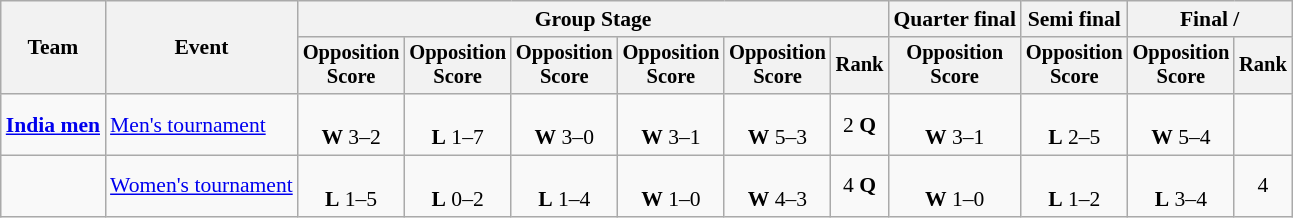<table class="wikitable" style="font-size:90%">
<tr>
<th rowspan=2>Team</th>
<th rowspan=2>Event</th>
<th colspan=6>Group Stage</th>
<th>Quarter final</th>
<th>Semi final</th>
<th colspan=2>Final / </th>
</tr>
<tr style="font-size:95%">
<th>Opposition <br> Score</th>
<th>Opposition <br> Score</th>
<th>Opposition <br> Score</th>
<th>Opposition <br> Score</th>
<th>Opposition <br> Score</th>
<th>Rank</th>
<th>Opposition <br> Score</th>
<th>Opposition <br> Score</th>
<th>Opposition <br> Score</th>
<th>Rank</th>
</tr>
<tr align=center>
<td align=left><strong><a href='#'>India men</a></strong></td>
<td align=left><a href='#'>Men's tournament</a></td>
<td> <br> <strong>W</strong> 3–2</td>
<td> <br> <strong>L</strong> 1–7</td>
<td> <br> <strong>W</strong> 3–0</td>
<td> <br> <strong>W</strong> 3–1</td>
<td> <br> <strong>W</strong> 5–3</td>
<td>2 <strong>Q</strong></td>
<td> <br> <strong>W</strong> 3–1</td>
<td> <br> <strong>L</strong> 2–5</td>
<td> <br> <strong>W</strong> 5–4</td>
<td></td>
</tr>
<tr align=center>
<td align=left></td>
<td align=left><a href='#'>Women's tournament</a></td>
<td> <br> <strong>L</strong> 1–5</td>
<td> <br> <strong>L</strong> 0–2</td>
<td> <br> <strong>L</strong> 1–4</td>
<td> <br> <strong>W</strong> 1–0</td>
<td> <br> <strong>W</strong> 4–3</td>
<td>4 <strong>Q</strong></td>
<td> <br> <strong>W</strong> 1–0</td>
<td> <br> <strong>L</strong> 1–2</td>
<td> <br> <strong>L</strong> 3–4</td>
<td>4</td>
</tr>
</table>
